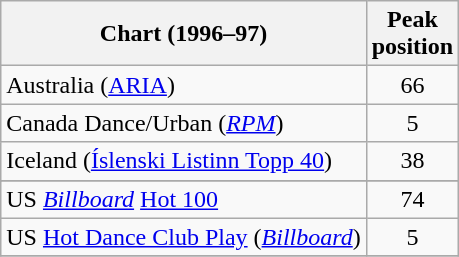<table class="wikitable sortable">
<tr>
<th>Chart (1996–97)</th>
<th>Peak<br>position</th>
</tr>
<tr>
<td>Australia (<a href='#'>ARIA</a>)</td>
<td align="center">66</td>
</tr>
<tr>
<td>Canada Dance/Urban (<em><a href='#'>RPM</a></em>)</td>
<td align="center">5</td>
</tr>
<tr>
<td>Iceland (<a href='#'>Íslenski Listinn Topp 40</a>)</td>
<td align="center">38</td>
</tr>
<tr>
</tr>
<tr>
<td>US <em><a href='#'>Billboard</a></em> <a href='#'>Hot 100</a></td>
<td align="center">74</td>
</tr>
<tr>
<td>US <a href='#'>Hot Dance Club Play</a> (<em><a href='#'>Billboard</a></em>)</td>
<td align="center">5</td>
</tr>
<tr>
</tr>
</table>
